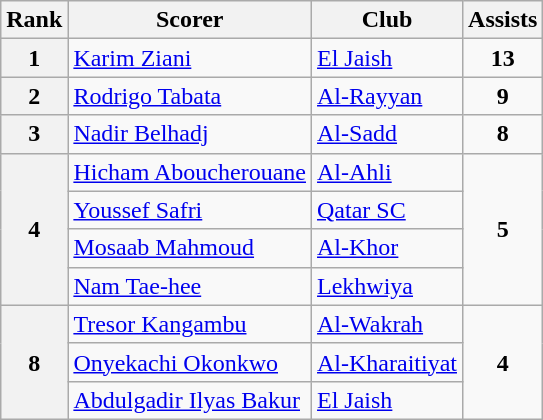<table class="wikitable" style="text-align:center">
<tr>
<th>Rank</th>
<th>Scorer</th>
<th>Club</th>
<th>Assists</th>
</tr>
<tr>
<th>1</th>
<td align="left"> <a href='#'>Karim Ziani</a></td>
<td align="left"><a href='#'>El Jaish</a></td>
<td align="center"><strong>13</strong></td>
</tr>
<tr>
<th>2</th>
<td align="left"> <a href='#'>Rodrigo Tabata</a></td>
<td align="left"><a href='#'>Al-Rayyan</a></td>
<td align="center"><strong>9</strong></td>
</tr>
<tr>
<th>3</th>
<td align="left"> <a href='#'>Nadir Belhadj</a></td>
<td align="left"><a href='#'>Al-Sadd</a></td>
<td align="center"><strong>8</strong></td>
</tr>
<tr>
<th rowspan="4">4</th>
<td align="left"> <a href='#'>Hicham Aboucherouane</a></td>
<td align="left"><a href='#'>Al-Ahli</a></td>
<td rowspan=4 align="center"><strong>5</strong></td>
</tr>
<tr>
<td align="left"> <a href='#'>Youssef Safri</a></td>
<td align="left"><a href='#'>Qatar SC</a></td>
</tr>
<tr>
<td align="left"> <a href='#'>Mosaab Mahmoud</a></td>
<td align="left"><a href='#'>Al-Khor</a></td>
</tr>
<tr>
<td align="left"> <a href='#'>Nam Tae-hee</a></td>
<td align="left"><a href='#'>Lekhwiya</a></td>
</tr>
<tr>
<th rowspan="3">8</th>
<td align="left"> <a href='#'>Tresor Kangambu</a></td>
<td align="left"><a href='#'>Al-Wakrah</a></td>
<td rowspan=3 align="center"><strong>4</strong></td>
</tr>
<tr>
<td align="left"> <a href='#'>Onyekachi Okonkwo</a></td>
<td align="left"><a href='#'>Al-Kharaitiyat</a></td>
</tr>
<tr>
<td align="left"> <a href='#'>Abdulgadir Ilyas Bakur</a></td>
<td align="left"><a href='#'>El Jaish</a></td>
</tr>
</table>
